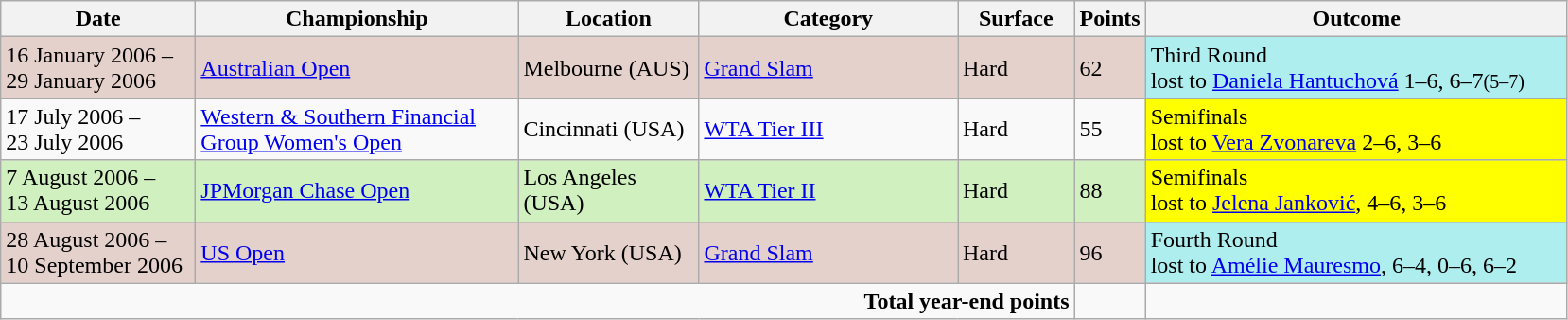<table class="wikitable">
<tr>
<th width=130>Date</th>
<th width=220>Championship</th>
<th width=120>Location</th>
<th width=175>Category</th>
<th width=75>Surface</th>
<th width=40>Points</th>
<th width=290>Outcome</th>
</tr>
<tr style="background:#e5d1cb;">
<td>16 January 2006 –<br>29 January 2006</td>
<td><a href='#'>Australian Open</a></td>
<td>Melbourne (AUS)</td>
<td><a href='#'>Grand Slam</a></td>
<td>Hard</td>
<td>62</td>
<td style="background:#afeeee;">Third Round <br>lost to <a href='#'>Daniela Hantuchová</a> 1–6, 6–7<small>(5–7)</small></td>
</tr>
<tr>
<td>17 July 2006 –<br>23 July 2006</td>
<td><a href='#'>Western & Southern Financial Group Women's Open</a></td>
<td>Cincinnati (USA)</td>
<td><a href='#'>WTA Tier III</a></td>
<td>Hard</td>
<td>55</td>
<td style="background:yellow">Semifinals <br>lost to <a href='#'>Vera Zvonareva</a> 2–6, 3–6</td>
</tr>
<tr style="background:#d0f0c0;">
<td>7 August 2006 –<br>13 August 2006</td>
<td><a href='#'>JPMorgan Chase Open</a></td>
<td>Los Angeles (USA)</td>
<td><a href='#'>WTA Tier II</a></td>
<td>Hard</td>
<td>88</td>
<td style="background:yellow">Semifinals <br>lost to <a href='#'>Jelena Janković</a>, 4–6, 3–6</td>
</tr>
<tr style="background:#e5d1cb;">
<td>28 August 2006 –<br>10 September 2006</td>
<td><a href='#'>US Open</a></td>
<td>New York (USA)</td>
<td><a href='#'>Grand Slam</a></td>
<td>Hard</td>
<td>96</td>
<td style="background:#afeeee;">Fourth Round <br>lost to <a href='#'>Amélie Mauresmo</a>, 6–4, 0–6, 6–2</td>
</tr>
<tr>
<td colspan=5 align=right><strong>Total year-end points</strong></td>
<td></td>
<td></td>
</tr>
</table>
